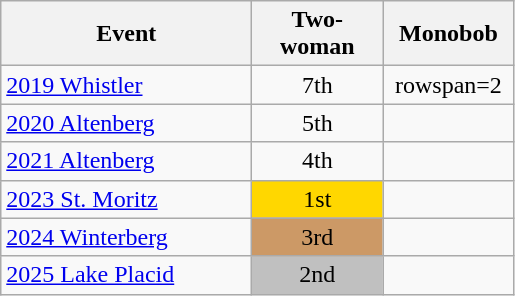<table class="wikitable" style="text-align:center">
<tr>
<th style="width:160px">Event</th>
<th style="width:80px">Two-woman</th>
<th style="width:80px">Monobob</th>
</tr>
<tr>
<td style="text-align:left"> <a href='#'>2019 Whistler</a></td>
<td>7th</td>
<td>rowspan=2 </td>
</tr>
<tr>
<td style="text-align:left"> <a href='#'>2020 Altenberg</a></td>
<td>5th</td>
</tr>
<tr>
<td style="text-align:left"> <a href='#'>2021 Altenberg</a></td>
<td>4th</td>
<td></td>
</tr>
<tr>
<td style="text-align:left"> <a href='#'>2023 St. Moritz</a></td>
<td style="background:gold">1st</td>
<td></td>
</tr>
<tr>
<td style="text-align:left"> <a href='#'>2024 Winterberg</a></td>
<td style="background:#cc9966">3rd</td>
<td></td>
</tr>
<tr>
<td style="text-align:left"> <a href='#'>2025 Lake Placid</a></td>
<td style="background:silver">2nd</td>
<td></td>
</tr>
</table>
